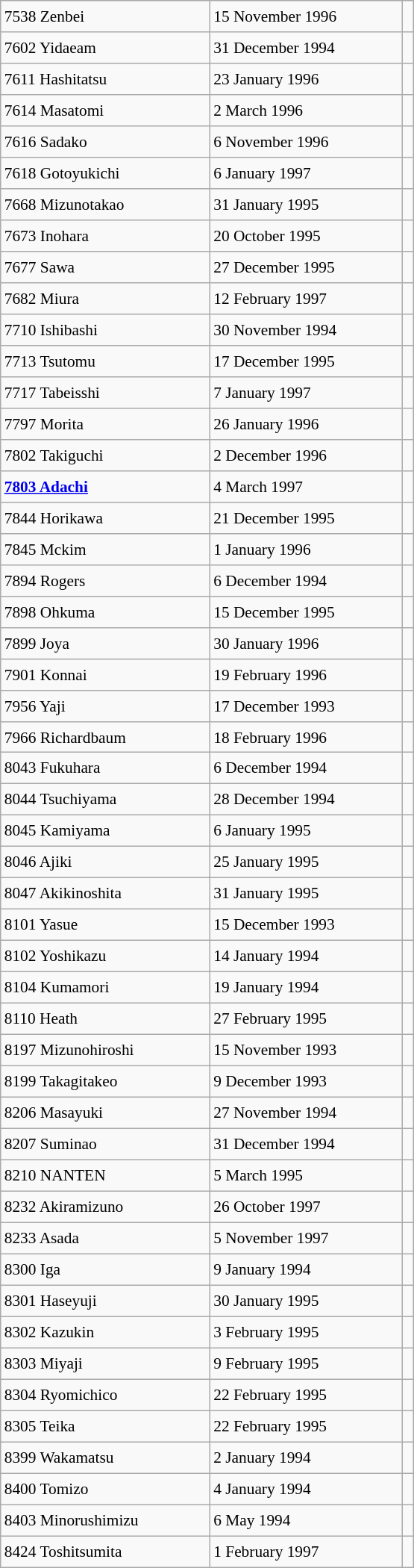<table class="wikitable" style="font-size: 89%; float: left; width: 26em; margin-right: 1em; height: 1400px">
<tr>
<td>7538 Zenbei</td>
<td>15 November 1996</td>
<td></td>
</tr>
<tr>
<td>7602 Yidaeam</td>
<td>31 December 1994</td>
<td></td>
</tr>
<tr>
<td>7611 Hashitatsu</td>
<td>23 January 1996</td>
<td></td>
</tr>
<tr>
<td>7614 Masatomi</td>
<td>2 March 1996</td>
<td></td>
</tr>
<tr>
<td>7616 Sadako</td>
<td>6 November 1996</td>
<td></td>
</tr>
<tr>
<td>7618 Gotoyukichi</td>
<td>6 January 1997</td>
<td></td>
</tr>
<tr>
<td>7668 Mizunotakao</td>
<td>31 January 1995</td>
<td></td>
</tr>
<tr>
<td>7673 Inohara</td>
<td>20 October 1995</td>
<td></td>
</tr>
<tr>
<td>7677 Sawa</td>
<td>27 December 1995</td>
<td></td>
</tr>
<tr>
<td>7682 Miura</td>
<td>12 February 1997</td>
<td></td>
</tr>
<tr>
<td>7710 Ishibashi</td>
<td>30 November 1994</td>
<td></td>
</tr>
<tr>
<td>7713 Tsutomu</td>
<td>17 December 1995</td>
<td></td>
</tr>
<tr>
<td>7717 Tabeisshi</td>
<td>7 January 1997</td>
<td></td>
</tr>
<tr>
<td>7797 Morita</td>
<td>26 January 1996</td>
<td></td>
</tr>
<tr>
<td>7802 Takiguchi</td>
<td>2 December 1996</td>
<td></td>
</tr>
<tr>
<td><strong><a href='#'>7803 Adachi</a></strong></td>
<td>4 March 1997</td>
<td></td>
</tr>
<tr>
<td>7844 Horikawa</td>
<td>21 December 1995</td>
<td></td>
</tr>
<tr>
<td>7845 Mckim</td>
<td>1 January 1996</td>
<td></td>
</tr>
<tr>
<td>7894 Rogers</td>
<td>6 December 1994</td>
<td></td>
</tr>
<tr>
<td>7898 Ohkuma</td>
<td>15 December 1995</td>
<td></td>
</tr>
<tr>
<td>7899 Joya</td>
<td>30 January 1996</td>
<td></td>
</tr>
<tr>
<td>7901 Konnai</td>
<td>19 February 1996</td>
<td></td>
</tr>
<tr>
<td>7956 Yaji</td>
<td>17 December 1993</td>
<td></td>
</tr>
<tr>
<td>7966 Richardbaum</td>
<td>18 February 1996</td>
<td></td>
</tr>
<tr>
<td>8043 Fukuhara</td>
<td>6 December 1994</td>
<td></td>
</tr>
<tr>
<td>8044 Tsuchiyama</td>
<td>28 December 1994</td>
<td></td>
</tr>
<tr>
<td>8045 Kamiyama</td>
<td>6 January 1995</td>
<td></td>
</tr>
<tr>
<td>8046 Ajiki</td>
<td>25 January 1995</td>
<td></td>
</tr>
<tr>
<td>8047 Akikinoshita</td>
<td>31 January 1995</td>
<td></td>
</tr>
<tr>
<td>8101 Yasue</td>
<td>15 December 1993</td>
<td></td>
</tr>
<tr>
<td>8102 Yoshikazu</td>
<td>14 January 1994</td>
<td></td>
</tr>
<tr>
<td>8104 Kumamori</td>
<td>19 January 1994</td>
<td></td>
</tr>
<tr>
<td>8110 Heath</td>
<td>27 February 1995</td>
<td></td>
</tr>
<tr>
<td>8197 Mizunohiroshi</td>
<td>15 November 1993</td>
<td></td>
</tr>
<tr>
<td>8199 Takagitakeo</td>
<td>9 December 1993</td>
<td></td>
</tr>
<tr>
<td>8206 Masayuki</td>
<td>27 November 1994</td>
<td></td>
</tr>
<tr>
<td>8207 Suminao</td>
<td>31 December 1994</td>
<td></td>
</tr>
<tr>
<td>8210 NANTEN</td>
<td>5 March 1995</td>
<td></td>
</tr>
<tr>
<td>8232 Akiramizuno</td>
<td>26 October 1997</td>
<td></td>
</tr>
<tr>
<td>8233 Asada</td>
<td>5 November 1997</td>
<td></td>
</tr>
<tr>
<td>8300 Iga</td>
<td>9 January 1994</td>
<td></td>
</tr>
<tr>
<td>8301 Haseyuji</td>
<td>30 January 1995</td>
<td></td>
</tr>
<tr>
<td>8302 Kazukin</td>
<td>3 February 1995</td>
<td></td>
</tr>
<tr>
<td>8303 Miyaji</td>
<td>9 February 1995</td>
<td></td>
</tr>
<tr>
<td>8304 Ryomichico</td>
<td>22 February 1995</td>
<td></td>
</tr>
<tr>
<td>8305 Teika</td>
<td>22 February 1995</td>
<td></td>
</tr>
<tr>
<td>8399 Wakamatsu</td>
<td>2 January 1994</td>
<td></td>
</tr>
<tr>
<td>8400 Tomizo</td>
<td>4 January 1994</td>
<td></td>
</tr>
<tr>
<td>8403 Minorushimizu</td>
<td>6 May 1994</td>
<td></td>
</tr>
<tr>
<td>8424 Toshitsumita</td>
<td>1 February 1997</td>
<td></td>
</tr>
</table>
